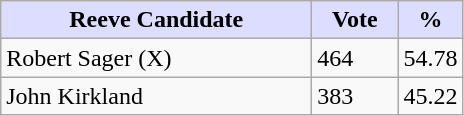<table class="wikitable">
<tr>
<th style="background:#ddf; width:200px;">Reeve Candidate</th>
<th style="background:#ddf; width:50px;">Vote</th>
<th style="background:#ddf; width:30px;">%</th>
</tr>
<tr>
<td>Robert Sager (X)</td>
<td>464</td>
<td>54.78</td>
</tr>
<tr>
<td>John Kirkland</td>
<td>383</td>
<td>45.22</td>
</tr>
</table>
